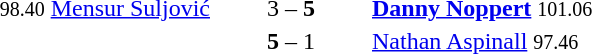<table style="text-align:center">
<tr>
<th width=223></th>
<th width=100></th>
<th width=223></th>
</tr>
<tr>
<td align=right><small><span>98.40</span></small> <a href='#'>Mensur Suljović</a> </td>
<td>3 – <strong>5</strong></td>
<td align=left> <strong><a href='#'>Danny Noppert</a></strong> <small><span>101.06</span></small></td>
</tr>
<tr>
<td align=right></td>
<td><strong>5</strong> – 1</td>
<td align=left> <a href='#'>Nathan Aspinall</a> <small><span>97.46</span></small></td>
</tr>
</table>
